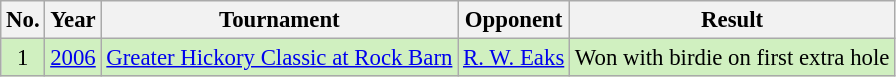<table class="wikitable" style="font-size:95%;">
<tr>
<th>No.</th>
<th>Year</th>
<th>Tournament</th>
<th>Opponent</th>
<th>Result</th>
</tr>
<tr style="background:#D0F0C0;">
<td align=center>1</td>
<td><a href='#'>2006</a></td>
<td><a href='#'>Greater Hickory Classic at Rock Barn</a></td>
<td> <a href='#'>R. W. Eaks</a></td>
<td>Won with birdie on first extra hole</td>
</tr>
</table>
